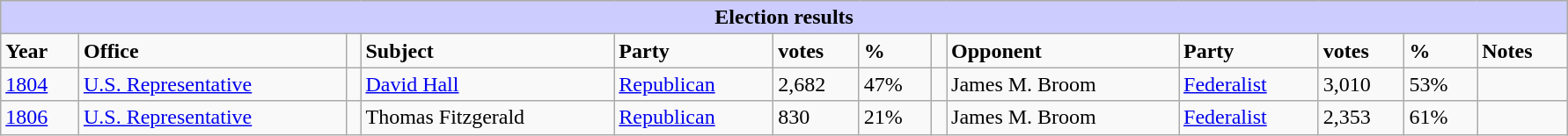<table class=wikitable style="width: 94%" style="text-align: center;" align="center">
<tr bgcolor=#cccccc>
<th colspan=13 style="background: #ccccff;">Election results</th>
</tr>
<tr>
<td><strong>Year</strong></td>
<td><strong>Office</strong></td>
<td></td>
<td><strong>Subject</strong></td>
<td><strong>Party</strong></td>
<td><strong>votes</strong></td>
<td><strong>%</strong></td>
<td></td>
<td><strong>Opponent</strong></td>
<td><strong>Party</strong></td>
<td><strong>votes</strong></td>
<td><strong>%</strong></td>
<td><strong>Notes</strong></td>
</tr>
<tr>
<td><a href='#'>1804</a></td>
<td><a href='#'>U.S. Representative</a></td>
<td></td>
<td><a href='#'>David Hall</a></td>
<td><a href='#'>Republican</a></td>
<td>2,682</td>
<td>47%</td>
<td></td>
<td>James M. Broom</td>
<td><a href='#'>Federalist</a></td>
<td>3,010</td>
<td>53%</td>
<td></td>
</tr>
<tr>
<td><a href='#'>1806</a></td>
<td><a href='#'>U.S. Representative</a></td>
<td></td>
<td>Thomas Fitzgerald</td>
<td><a href='#'>Republican</a></td>
<td>830</td>
<td>21%</td>
<td></td>
<td>James M. Broom</td>
<td><a href='#'>Federalist</a></td>
<td>2,353</td>
<td>61%</td>
<td></td>
</tr>
</table>
